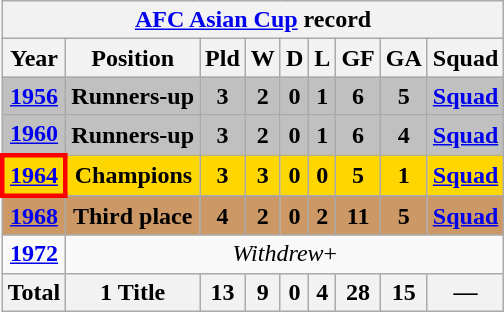<table class="wikitable" style="text-align:center">
<tr>
<th colspan=10><a href='#'>AFC Asian Cup</a> record</th>
</tr>
<tr>
<th>Year</th>
<th>Position</th>
<th>Pld</th>
<th>W</th>
<th>D</th>
<th>L</th>
<th>GF</th>
<th>GA</th>
<th>Squad</th>
</tr>
<tr style="background:silver">
<td> <strong><a href='#'>1956</a></strong></td>
<td><strong>Runners-up</strong></td>
<td><strong>3</strong></td>
<td><strong>2</strong></td>
<td><strong>0</strong></td>
<td><strong>1</strong></td>
<td><strong>6</strong></td>
<td><strong>5</strong></td>
<td><strong><a href='#'>Squad</a></strong></td>
</tr>
<tr style="background:silver">
<td> <strong><a href='#'>1960</a></strong></td>
<td><strong>Runners-up</strong></td>
<td><strong>3</strong></td>
<td><strong>2</strong></td>
<td><strong>0</strong></td>
<td><strong>1</strong></td>
<td><strong>6</strong></td>
<td><strong>4</strong></td>
<td><strong><a href='#'>Squad</a></strong></td>
</tr>
<tr style="background:gold">
<td style="border:3px solid red"> <strong><a href='#'>1964</a></strong></td>
<td><strong>Champions</strong></td>
<td><strong>3</strong></td>
<td><strong>3</strong></td>
<td><strong>0</strong></td>
<td><strong>0</strong></td>
<td><strong>5</strong></td>
<td><strong>1</strong></td>
<td><strong><a href='#'>Squad</a></strong></td>
</tr>
<tr style="background:#c96">
<td> <strong><a href='#'>1968</a></strong></td>
<td><strong>Third place</strong></td>
<td><strong>4</strong></td>
<td><strong>2</strong></td>
<td><strong>0</strong></td>
<td><strong>2</strong></td>
<td><strong>11</strong></td>
<td><strong>5</strong></td>
<td><strong><a href='#'>Squad</a></strong></td>
</tr>
<tr>
<td> <strong><a href='#'>1972</a></strong></td>
<td colspan=8><em>Withdrew</em>+</td>
</tr>
<tr>
<th>Total</th>
<th>1 Title</th>
<th>13</th>
<th>9</th>
<th>0</th>
<th>4</th>
<th>28</th>
<th>15</th>
<th>—</th>
</tr>
</table>
